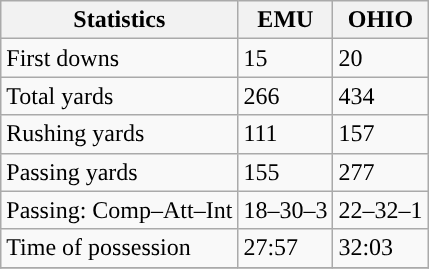<table class="wikitable" style="float: left;">
<tr>
<th>Statistics</th>
<th>EMU</th>
<th>OHIO</th>
</tr>
<tr>
<td>First downs</td>
<td>15</td>
<td>20</td>
</tr>
<tr>
<td>Total yards</td>
<td>266</td>
<td>434</td>
</tr>
<tr>
<td>Rushing yards</td>
<td>111</td>
<td>157</td>
</tr>
<tr>
<td>Passing yards</td>
<td>155</td>
<td>277</td>
</tr>
<tr>
<td>Passing: Comp–Att–Int</td>
<td>18–30–3</td>
<td>22–32–1</td>
</tr>
<tr>
<td>Time of possession</td>
<td>27:57</td>
<td>32:03</td>
</tr>
<tr>
</tr>
</table>
